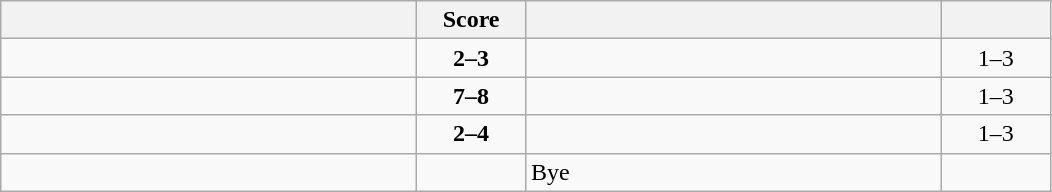<table class="wikitable" style="text-align: center; ">
<tr>
<th align="right" width="270"></th>
<th width="65">Score</th>
<th align="left" width="270"></th>
<th width="65"></th>
</tr>
<tr>
<td align="left"></td>
<td><strong>2–3</strong></td>
<td align="left"><strong></strong></td>
<td>1–3 <strong></strong></td>
</tr>
<tr>
<td align="left"></td>
<td><strong>7–8</strong></td>
<td align="left"><strong></strong></td>
<td>1–3 <strong></strong></td>
</tr>
<tr>
<td align="left"></td>
<td><strong>2–4</strong></td>
<td align="left"><strong></strong></td>
<td>1–3 <strong></strong></td>
</tr>
<tr>
<td align="left"><strong></strong></td>
<td></td>
<td align="left">Bye</td>
<td></td>
</tr>
</table>
